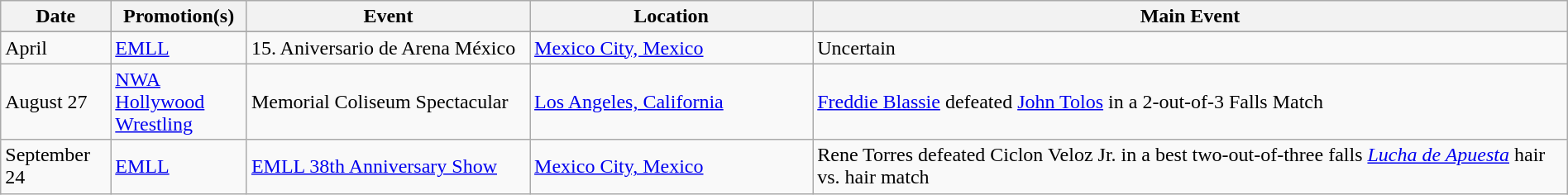<table class="wikitable" style="width:100%;">
<tr>
<th width="5%">Date</th>
<th width="5%">Promotion(s)</th>
<th style="width:15%;">Event</th>
<th style="width:15%;">Location</th>
<th style="width:40%;">Main Event</th>
</tr>
<tr style="width:20%;" |Notes>
</tr>
<tr>
<td>April</td>
<td><a href='#'>EMLL</a></td>
<td>15. Aniversario de Arena México</td>
<td><a href='#'>Mexico City, Mexico</a></td>
<td>Uncertain</td>
</tr>
<tr>
<td>August 27</td>
<td><a href='#'>NWA Hollywood Wrestling</a></td>
<td>Memorial Coliseum Spectacular</td>
<td><a href='#'>Los Angeles, California</a></td>
<td><a href='#'>Freddie Blassie</a> defeated <a href='#'>John Tolos</a> in a 2-out-of-3 Falls Match</td>
</tr>
<tr>
<td>September 24</td>
<td><a href='#'>EMLL</a></td>
<td><a href='#'>EMLL 38th Anniversary Show</a></td>
<td><a href='#'>Mexico City, Mexico</a></td>
<td>Rene Torres defeated Ciclon Veloz Jr. in a best two-out-of-three falls <em><a href='#'>Lucha de Apuesta</a></em> hair vs. hair match</td>
</tr>
</table>
